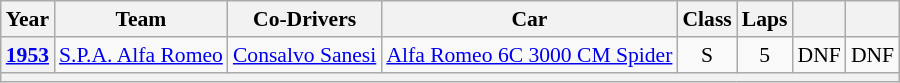<table class="wikitable" style="text-align:center; font-size:90%">
<tr>
<th>Year</th>
<th>Team</th>
<th>Co-Drivers</th>
<th>Car</th>
<th>Class</th>
<th>Laps</th>
<th></th>
<th></th>
</tr>
<tr>
<th><a href='#'>1953</a></th>
<td align="left"> <a href='#'>S.P.A. Alfa Romeo</a></td>
<td align="left"> <a href='#'>Consalvo Sanesi</a></td>
<td align="left"><a href='#'>Alfa Romeo 6C 3000 CM Spider</a></td>
<td>S</td>
<td>5</td>
<td>DNF</td>
<td>DNF</td>
</tr>
<tr>
<th colspan="8"></th>
</tr>
</table>
